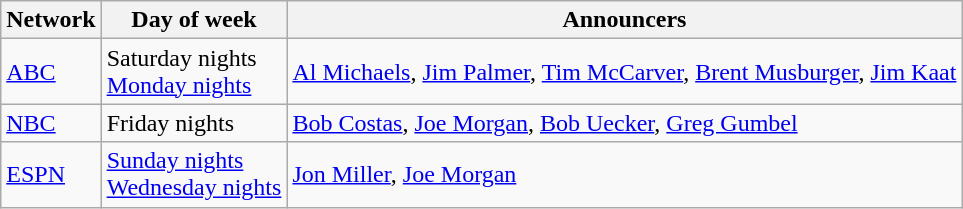<table class="wikitable">
<tr>
<th>Network</th>
<th>Day of week</th>
<th>Announcers</th>
</tr>
<tr>
<td><a href='#'>ABC</a></td>
<td>Saturday nights<br><a href='#'>Monday nights</a></td>
<td><a href='#'>Al Michaels</a>, <a href='#'>Jim Palmer</a>, <a href='#'>Tim McCarver</a>, <a href='#'>Brent Musburger</a>, <a href='#'>Jim Kaat</a> </td>
</tr>
<tr>
<td><a href='#'>NBC</a></td>
<td>Friday nights</td>
<td><a href='#'>Bob Costas</a>, <a href='#'>Joe Morgan</a>, <a href='#'>Bob Uecker</a>, <a href='#'>Greg Gumbel</a> </td>
</tr>
<tr>
<td><a href='#'>ESPN</a></td>
<td><a href='#'>Sunday nights</a><br><a href='#'>Wednesday nights</a></td>
<td><a href='#'>Jon Miller</a>, <a href='#'>Joe Morgan</a> </td>
</tr>
</table>
